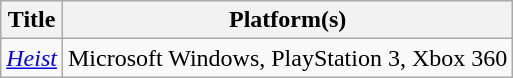<table class="wikitable">
<tr>
<th>Title</th>
<th>Platform(s)</th>
</tr>
<tr>
<td><em><a href='#'>Heist</a></em></td>
<td>Microsoft Windows, PlayStation 3, Xbox 360</td>
</tr>
</table>
